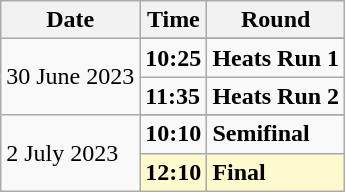<table class="wikitable">
<tr>
<th>Date</th>
<th>Time</th>
<th>Round</th>
</tr>
<tr>
<td rowspan=3>30 June 2023</td>
</tr>
<tr>
<td><strong>10:25</strong></td>
<td><strong>Heats Run 1</strong></td>
</tr>
<tr>
<td><strong>11:35</strong></td>
<td><strong>Heats Run 2</strong></td>
</tr>
<tr>
<td rowspan=3>2 July 2023</td>
</tr>
<tr>
<td><strong>10:10</strong></td>
<td><strong>Semifinal</strong></td>
</tr>
<tr style=background:lemonchiffon>
<td><strong>12:10</strong></td>
<td><strong>Final</strong></td>
</tr>
</table>
